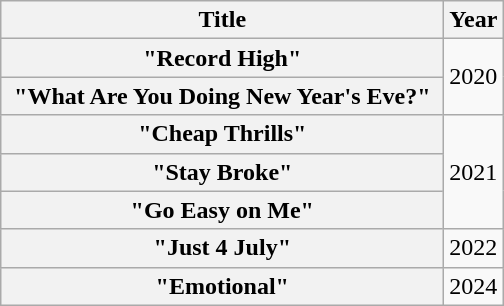<table class="wikitable plainrowheaders" style="text-align:center">
<tr>
<th style="width:18em;">Title</th>
<th>Year</th>
</tr>
<tr>
<th scope="row">"Record High"</th>
<td rowspan="2">2020</td>
</tr>
<tr>
<th scope="row">"What Are You Doing New Year's Eve?"</th>
</tr>
<tr>
<th scope="row">"Cheap Thrills"</th>
<td rowspan="3">2021</td>
</tr>
<tr>
<th scope="row">"Stay Broke"</th>
</tr>
<tr>
<th scope="row">"Go Easy on Me"</th>
</tr>
<tr>
<th scope="row">"Just 4 July"</th>
<td>2022</td>
</tr>
<tr>
<th scope="row">"Emotional"</th>
<td>2024</td>
</tr>
</table>
